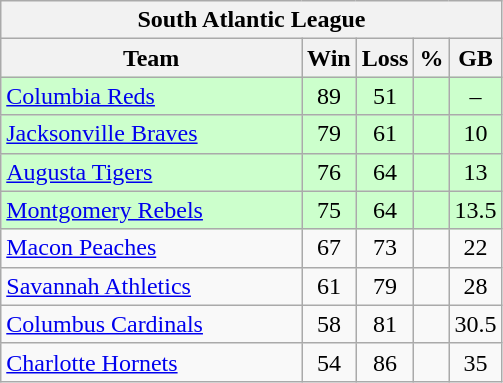<table class="wikitable">
<tr>
<th colspan="5">South Atlantic League</th>
</tr>
<tr>
<th width="60%">Team</th>
<th>Win</th>
<th>Loss</th>
<th>%</th>
<th>GB</th>
</tr>
<tr align=center bgcolor=ccffcc>
<td align=left><a href='#'>Columbia Reds</a></td>
<td>89</td>
<td>51</td>
<td></td>
<td>–</td>
</tr>
<tr align=center bgcolor=ccffcc>
<td align=left><a href='#'>Jacksonville Braves</a></td>
<td>79</td>
<td>61</td>
<td></td>
<td>10</td>
</tr>
<tr align=center bgcolor=ccffcc>
<td align=left><a href='#'>Augusta Tigers</a></td>
<td>76</td>
<td>64</td>
<td></td>
<td>13</td>
</tr>
<tr align=center bgcolor=ccffcc>
<td align=left><a href='#'>Montgomery Rebels</a></td>
<td>75</td>
<td>64</td>
<td></td>
<td>13.5</td>
</tr>
<tr align=center>
<td align=left><a href='#'>Macon Peaches</a></td>
<td>67</td>
<td>73</td>
<td></td>
<td>22</td>
</tr>
<tr align=center>
<td align=left><a href='#'>Savannah Athletics</a></td>
<td>61</td>
<td>79</td>
<td></td>
<td>28</td>
</tr>
<tr align=center>
<td align=left><a href='#'>Columbus Cardinals</a></td>
<td>58</td>
<td>81</td>
<td></td>
<td>30.5</td>
</tr>
<tr align=center>
<td align=left><a href='#'>Charlotte Hornets</a></td>
<td>54</td>
<td>86</td>
<td></td>
<td>35</td>
</tr>
</table>
